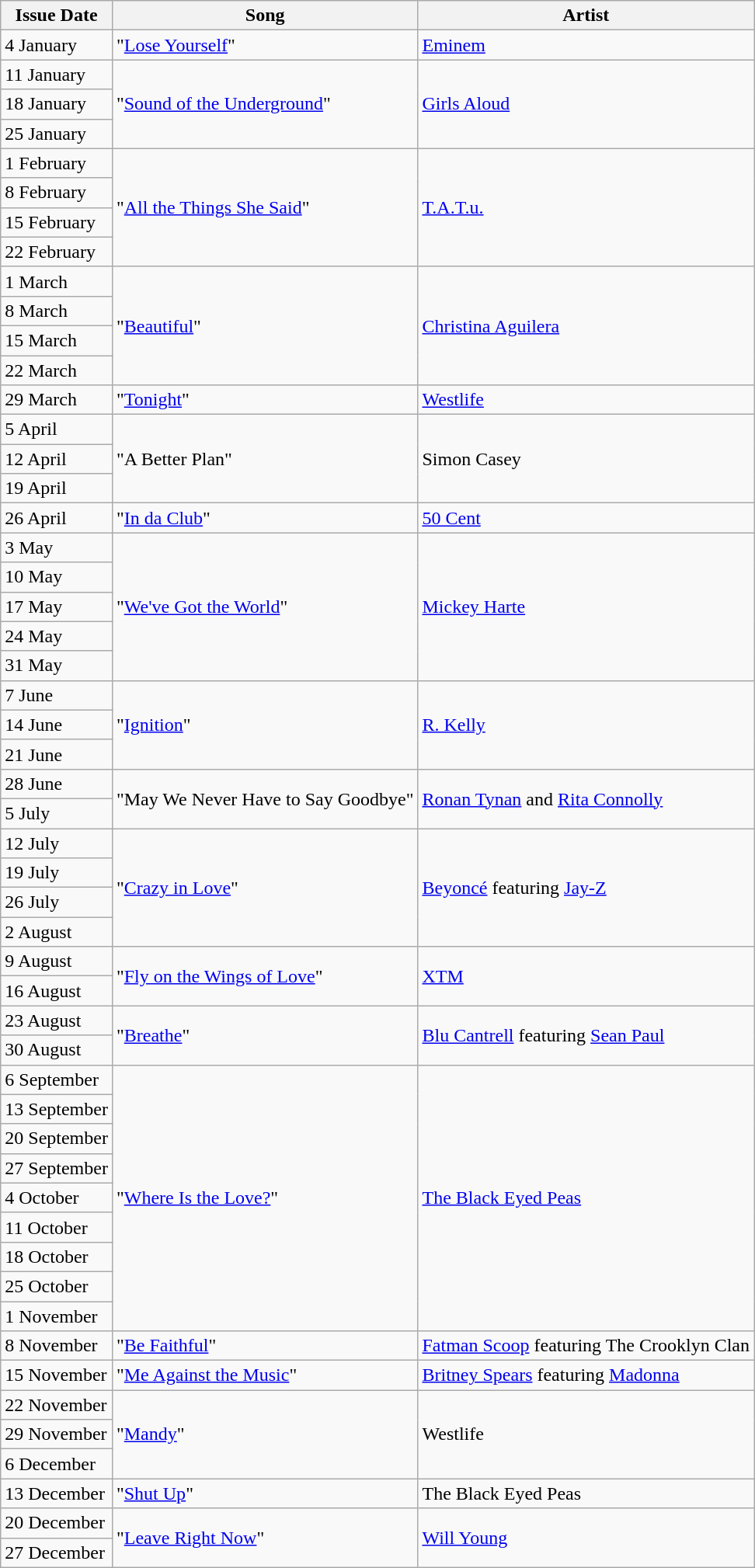<table class="wikitable">
<tr>
<th>Issue Date</th>
<th>Song</th>
<th>Artist</th>
</tr>
<tr>
<td>4 January</td>
<td>"<a href='#'>Lose Yourself</a>"</td>
<td><a href='#'>Eminem</a></td>
</tr>
<tr>
<td>11 January</td>
<td rowspan=3>"<a href='#'>Sound of the Underground</a>"</td>
<td rowspan=3><a href='#'>Girls Aloud</a></td>
</tr>
<tr>
<td>18 January</td>
</tr>
<tr>
<td>25 January</td>
</tr>
<tr>
<td>1 February</td>
<td rowspan=4>"<a href='#'>All the Things She Said</a>"</td>
<td rowspan=4><a href='#'>T.A.T.u.</a></td>
</tr>
<tr>
<td>8 February</td>
</tr>
<tr>
<td>15 February</td>
</tr>
<tr>
<td>22 February</td>
</tr>
<tr>
<td>1 March</td>
<td rowspan=4>"<a href='#'>Beautiful</a>"</td>
<td rowspan=4><a href='#'>Christina Aguilera</a></td>
</tr>
<tr>
<td>8 March</td>
</tr>
<tr>
<td>15 March</td>
</tr>
<tr>
<td>22 March</td>
</tr>
<tr>
<td>29 March</td>
<td>"<a href='#'>Tonight</a>"</td>
<td><a href='#'>Westlife</a></td>
</tr>
<tr>
<td>5 April</td>
<td rowspan=3>"A Better Plan"</td>
<td rowspan=3>Simon Casey</td>
</tr>
<tr>
<td>12 April</td>
</tr>
<tr>
<td>19 April</td>
</tr>
<tr>
<td>26 April</td>
<td>"<a href='#'>In da Club</a>"</td>
<td><a href='#'>50 Cent</a></td>
</tr>
<tr>
<td>3 May</td>
<td rowspan=5>"<a href='#'>We've Got the World</a>"</td>
<td rowspan=5><a href='#'>Mickey Harte</a></td>
</tr>
<tr>
<td>10 May</td>
</tr>
<tr>
<td>17 May</td>
</tr>
<tr>
<td>24 May</td>
</tr>
<tr>
<td>31 May</td>
</tr>
<tr>
<td>7 June</td>
<td rowspan=3>"<a href='#'>Ignition</a>"</td>
<td rowspan=3><a href='#'>R. Kelly</a></td>
</tr>
<tr>
<td>14 June</td>
</tr>
<tr>
<td>21 June</td>
</tr>
<tr>
<td>28 June</td>
<td rowspan=2>"May We Never Have to Say Goodbye"</td>
<td rowspan=2><a href='#'>Ronan Tynan</a> and <a href='#'>Rita Connolly</a></td>
</tr>
<tr>
<td>5 July</td>
</tr>
<tr>
<td>12 July</td>
<td rowspan=4>"<a href='#'>Crazy in Love</a>"</td>
<td rowspan=4><a href='#'>Beyoncé</a> featuring <a href='#'>Jay-Z</a></td>
</tr>
<tr>
<td>19 July</td>
</tr>
<tr>
<td>26 July</td>
</tr>
<tr>
<td>2 August</td>
</tr>
<tr>
<td>9 August</td>
<td rowspan=2>"<a href='#'>Fly on the Wings of Love</a>"</td>
<td rowspan=2><a href='#'>XTM</a></td>
</tr>
<tr>
<td>16 August</td>
</tr>
<tr>
<td>23 August</td>
<td rowspan=2>"<a href='#'>Breathe</a>"</td>
<td rowspan=2><a href='#'>Blu Cantrell</a> featuring <a href='#'>Sean Paul</a></td>
</tr>
<tr>
<td>30 August</td>
</tr>
<tr>
<td>6 September</td>
<td rowspan=9>"<a href='#'>Where Is the Love?</a>"</td>
<td rowspan=9><a href='#'>The Black Eyed Peas</a></td>
</tr>
<tr>
<td>13 September</td>
</tr>
<tr>
<td>20 September</td>
</tr>
<tr>
<td>27 September</td>
</tr>
<tr>
<td>4 October</td>
</tr>
<tr>
<td>11 October</td>
</tr>
<tr>
<td>18 October</td>
</tr>
<tr>
<td>25 October</td>
</tr>
<tr>
<td>1 November</td>
</tr>
<tr>
<td>8 November</td>
<td>"<a href='#'>Be Faithful</a>"</td>
<td><a href='#'>Fatman Scoop</a> featuring The Crooklyn Clan</td>
</tr>
<tr>
<td>15 November</td>
<td>"<a href='#'>Me Against the Music</a>"</td>
<td><a href='#'>Britney Spears</a> featuring <a href='#'>Madonna</a></td>
</tr>
<tr>
<td>22 November</td>
<td rowspan=3>"<a href='#'>Mandy</a>"</td>
<td rowspan=3>Westlife</td>
</tr>
<tr>
<td>29 November</td>
</tr>
<tr>
<td>6 December</td>
</tr>
<tr>
<td>13 December</td>
<td>"<a href='#'>Shut Up</a>"</td>
<td>The Black Eyed Peas</td>
</tr>
<tr>
<td>20 December</td>
<td rowspan=2>"<a href='#'>Leave Right Now</a>"</td>
<td rowspan=2><a href='#'>Will Young</a></td>
</tr>
<tr>
<td>27 December</td>
</tr>
</table>
